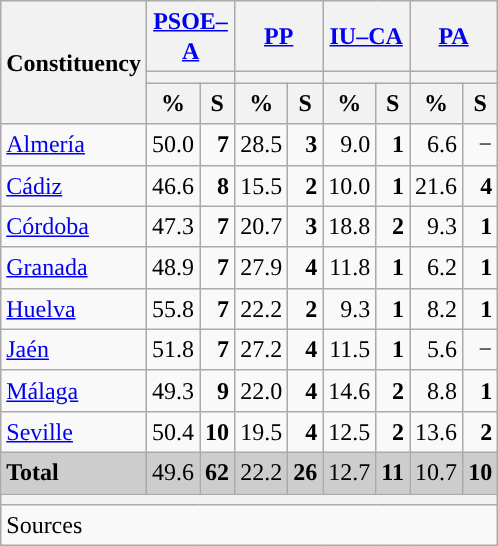<table class="wikitable sortable" style="text-align:right; line-height:20px;">
<tr>
<th rowspan="3">Constituency</th>
<th colspan="2" width="30px" class="unsortable"><a href='#'>PSOE–A</a></th>
<th colspan="2" width="30px" class="unsortable"><a href='#'>PP</a></th>
<th colspan="2" width="30px" class="unsortable"><a href='#'>IU–CA</a></th>
<th colspan="2" width="30px" class="unsortable"><a href='#'>PA</a></th>
</tr>
<tr>
<th colspan="2" style="background:"></th>
<th colspan="2" style="background:"></th>
<th colspan="2" style="background:"></th>
<th colspan="2" style="background:"></th>
</tr>
<tr>
<th data-sort-type="number">%</th>
<th data-sort-type="number">S</th>
<th data-sort-type="number">%</th>
<th data-sort-type="number">S</th>
<th data-sort-type="number">%</th>
<th data-sort-type="number">S</th>
<th data-sort-type="number">%</th>
<th data-sort-type="number">S</th>
</tr>
<tr>
<td align="left"><a href='#'>Almería</a></td>
<td style="background:">50.0</td>
<td><strong>7</strong></td>
<td>28.5</td>
<td><strong>3</strong></td>
<td>9.0</td>
<td><strong>1</strong></td>
<td>6.6</td>
<td>−</td>
</tr>
<tr>
<td align="left"><a href='#'>Cádiz</a></td>
<td style="background:">46.6</td>
<td><strong>8</strong></td>
<td>15.5</td>
<td><strong>2</strong></td>
<td>10.0</td>
<td><strong>1</strong></td>
<td>21.6</td>
<td><strong>4</strong></td>
</tr>
<tr>
<td align="left"><a href='#'>Córdoba</a></td>
<td style="background:">47.3</td>
<td><strong>7</strong></td>
<td>20.7</td>
<td><strong>3</strong></td>
<td>18.8</td>
<td><strong>2</strong></td>
<td>9.3</td>
<td><strong>1</strong></td>
</tr>
<tr>
<td align="left"><a href='#'>Granada</a></td>
<td style="background:">48.9</td>
<td><strong>7</strong></td>
<td>27.9</td>
<td><strong>4</strong></td>
<td>11.8</td>
<td><strong>1</strong></td>
<td>6.2</td>
<td><strong>1</strong></td>
</tr>
<tr>
<td align="left"><a href='#'>Huelva</a></td>
<td style="background:">55.8</td>
<td><strong>7</strong></td>
<td>22.2</td>
<td><strong>2</strong></td>
<td>9.3</td>
<td><strong>1</strong></td>
<td>8.2</td>
<td><strong>1</strong></td>
</tr>
<tr>
<td align="left"><a href='#'>Jaén</a></td>
<td style="background:">51.8</td>
<td><strong>7</strong></td>
<td>27.2</td>
<td><strong>4</strong></td>
<td>11.5</td>
<td><strong>1</strong></td>
<td>5.6</td>
<td>−</td>
</tr>
<tr>
<td align="left"><a href='#'>Málaga</a></td>
<td style="background:">49.3</td>
<td><strong>9</strong></td>
<td>22.0</td>
<td><strong>4</strong></td>
<td>14.6</td>
<td><strong>2</strong></td>
<td>8.8</td>
<td><strong>1</strong></td>
</tr>
<tr>
<td align="left"><a href='#'>Seville</a></td>
<td style="background:">50.4</td>
<td><strong>10</strong></td>
<td>19.5</td>
<td><strong>4</strong></td>
<td>12.5</td>
<td><strong>2</strong></td>
<td>13.6</td>
<td><strong>2</strong></td>
</tr>
<tr style="background:#CDCDCD;">
<td align="left"><strong>Total</strong></td>
<td style="background:">49.6</td>
<td><strong>62</strong></td>
<td>22.2</td>
<td><strong>26</strong></td>
<td>12.7</td>
<td><strong>11</strong></td>
<td>10.7</td>
<td><strong>10</strong></td>
</tr>
<tr>
<th colspan="9"></th>
</tr>
<tr>
<th style="text-align:left; font-weight:normal; background:#F9F9F9" colspan="9">Sources</th>
</tr>
</table>
